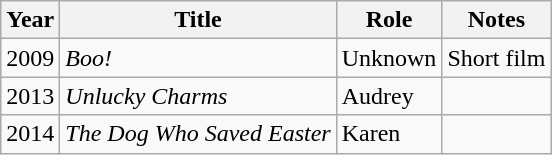<table class="wikitable sortable">
<tr>
<th>Year</th>
<th>Title</th>
<th>Role</th>
<th class="unsortable">Notes</th>
</tr>
<tr>
<td>2009</td>
<td><em>Boo!</em></td>
<td>Unknown</td>
<td>Short film</td>
</tr>
<tr>
<td>2013</td>
<td><em>Unlucky Charms</em></td>
<td>Audrey</td>
<td></td>
</tr>
<tr>
<td>2014</td>
<td><em>The Dog Who Saved Easter</em></td>
<td>Karen</td>
<td></td>
</tr>
</table>
